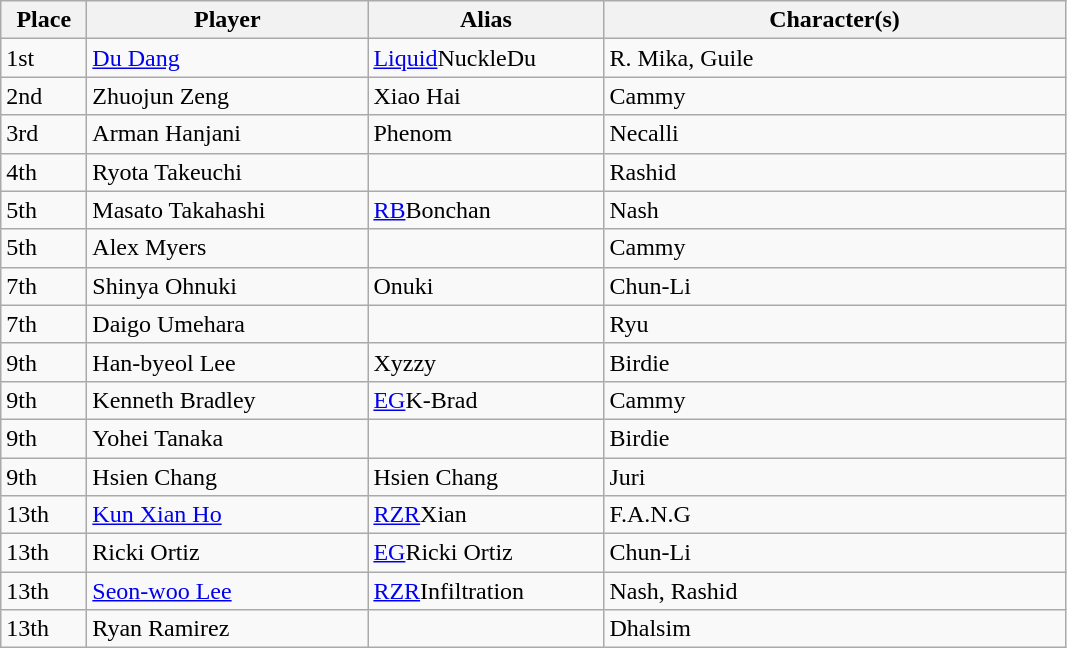<table class="wikitable">
<tr>
<th style="width:50px;">Place</th>
<th style="width:180px;">Player</th>
<th style="width:150px;">Alias</th>
<th style="width:300px;">Character(s)</th>
</tr>
<tr>
<td>1st</td>
<td> <a href='#'>Du Dang</a></td>
<td><a href='#'>Liquid</a>NuckleDu</td>
<td>R. Mika, Guile</td>
</tr>
<tr>
<td>2nd</td>
<td> Zhuojun Zeng</td>
<td>Xiao Hai</td>
<td>Cammy</td>
</tr>
<tr>
<td>3rd</td>
<td> Arman Hanjani</td>
<td>Phenom</td>
<td>Necalli</td>
</tr>
<tr>
<td>4th</td>
<td> Ryota Takeuchi</td>
<td></td>
<td>Rashid</td>
</tr>
<tr>
<td>5th</td>
<td> Masato Takahashi</td>
<td><a href='#'>RB</a>Bonchan</td>
<td>Nash</td>
</tr>
<tr>
<td>5th</td>
<td> Alex Myers</td>
<td></td>
<td>Cammy</td>
</tr>
<tr>
<td>7th</td>
<td> Shinya Ohnuki</td>
<td>Onuki</td>
<td>Chun-Li</td>
</tr>
<tr>
<td>7th</td>
<td> Daigo Umehara</td>
<td></td>
<td>Ryu</td>
</tr>
<tr>
<td>9th</td>
<td> Han-byeol Lee</td>
<td>Xyzzy</td>
<td>Birdie</td>
</tr>
<tr>
<td>9th</td>
<td> Kenneth Bradley</td>
<td><a href='#'>EG</a>K-Brad</td>
<td>Cammy</td>
</tr>
<tr>
<td>9th</td>
<td> Yohei Tanaka</td>
<td></td>
<td>Birdie</td>
</tr>
<tr>
<td>9th</td>
<td> Hsien Chang</td>
<td>Hsien Chang</td>
<td>Juri</td>
</tr>
<tr>
<td>13th</td>
<td> <a href='#'>Kun Xian Ho</a></td>
<td><a href='#'>RZR</a>Xian</td>
<td>F.A.N.G</td>
</tr>
<tr>
<td>13th</td>
<td> Ricki Ortiz</td>
<td><a href='#'>EG</a>Ricki Ortiz</td>
<td>Chun-Li</td>
</tr>
<tr>
<td>13th</td>
<td> <a href='#'>Seon-woo Lee</a></td>
<td><a href='#'>RZR</a>Infiltration</td>
<td>Nash, Rashid</td>
</tr>
<tr>
<td>13th</td>
<td> Ryan Ramirez</td>
<td></td>
<td>Dhalsim</td>
</tr>
</table>
